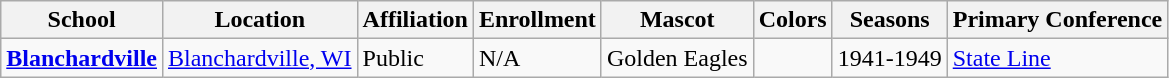<table class="wikitable sortable">
<tr>
<th>School</th>
<th>Location</th>
<th>Affiliation</th>
<th>Enrollment</th>
<th>Mascot</th>
<th>Colors</th>
<th>Seasons</th>
<th>Primary Conference</th>
</tr>
<tr>
<td><strong><a href='#'>Blanchardville</a></strong></td>
<td><a href='#'>Blanchardville, WI</a></td>
<td>Public</td>
<td>N/A</td>
<td>Golden Eagles</td>
<td> </td>
<td>1941-1949</td>
<td><a href='#'>State Line</a></td>
</tr>
</table>
